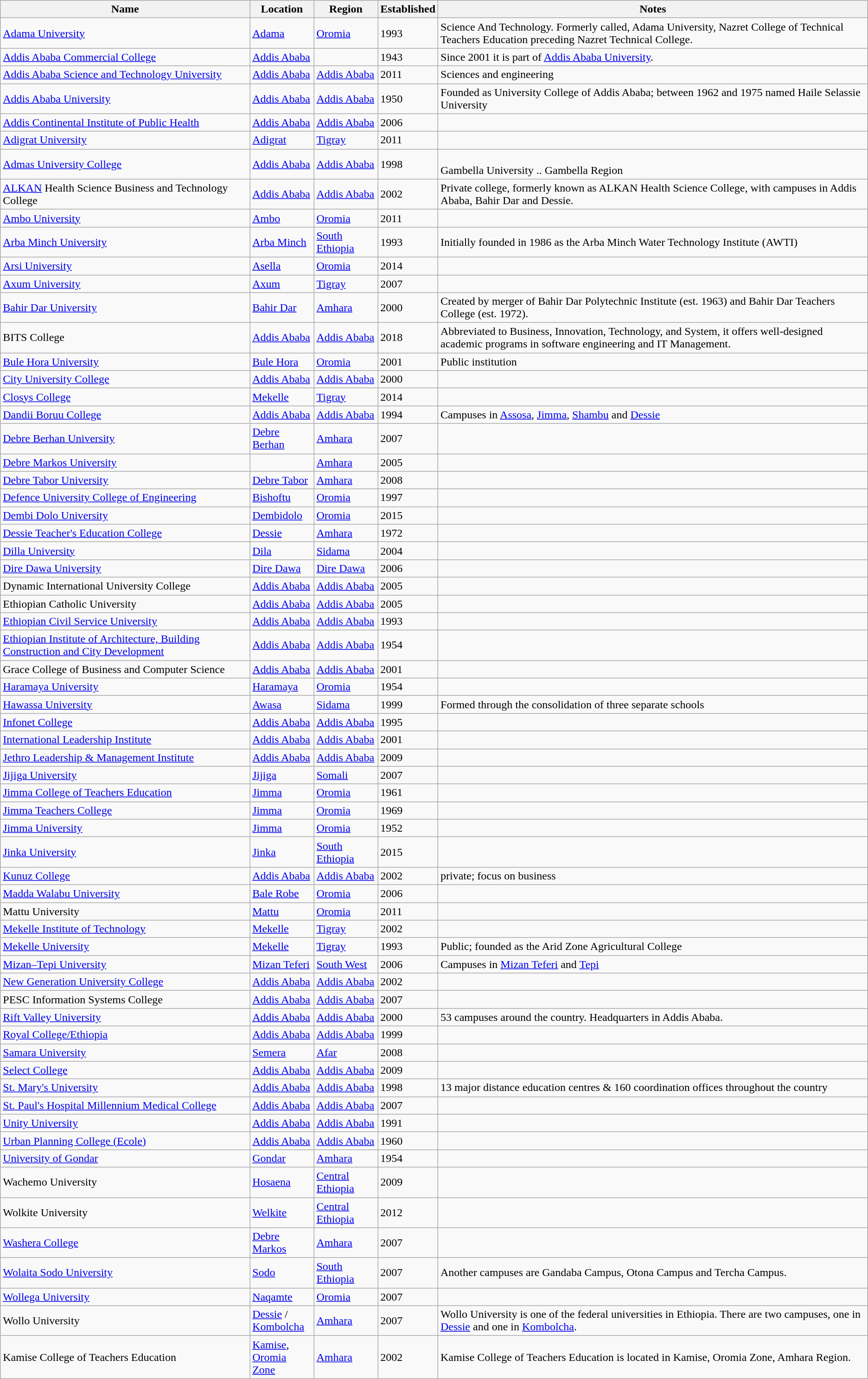<table class="wikitable sortable">
<tr>
<th>Name</th>
<th>Location</th>
<th>Region</th>
<th>Established</th>
<th>Notes</th>
</tr>
<tr>
<td><a href='#'>Adama University</a></td>
<td><a href='#'>Adama</a></td>
<td><a href='#'>Oromia</a></td>
<td>1993</td>
<td>Science And Technology. Formerly called, Adama University, Nazret College of Technical Teachers Education preceding Nazret Technical College.</td>
</tr>
<tr>
<td><a href='#'>Addis Ababa Commercial College</a></td>
<td><a href='#'>Addis Ababa</a></td>
<td></td>
<td>1943</td>
<td>Since 2001 it is part of <a href='#'>Addis Ababa University</a>.</td>
</tr>
<tr>
<td><a href='#'>Addis Ababa Science and Technology University</a></td>
<td><a href='#'>Addis Ababa</a></td>
<td><a href='#'>Addis Ababa</a></td>
<td>2011</td>
<td>Sciences and engineering</td>
</tr>
<tr>
<td><a href='#'>Addis Ababa University</a></td>
<td><a href='#'>Addis Ababa</a></td>
<td><a href='#'>Addis Ababa</a></td>
<td>1950</td>
<td>Founded as University College of Addis Ababa; between 1962 and 1975 named Haile Selassie University</td>
</tr>
<tr>
<td><a href='#'>Addis Continental Institute of Public Health</a></td>
<td><a href='#'>Addis Ababa</a></td>
<td><a href='#'>Addis Ababa</a></td>
<td>2006</td>
<td></td>
</tr>
<tr>
<td><a href='#'>Adigrat University</a></td>
<td><a href='#'>Adigrat</a></td>
<td><a href='#'>Tigray</a></td>
<td>2011</td>
<td></td>
</tr>
<tr>
<td><a href='#'>Admas University College</a></td>
<td><a href='#'>Addis Ababa</a></td>
<td><a href='#'>Addis Ababa</a></td>
<td>1998</td>
<td><br>Gambella University .. Gambella Region</td>
</tr>
<tr>
<td><a href='#'>ALKAN</a> Health Science Business and Technology College</td>
<td><a href='#'>Addis Ababa</a></td>
<td><a href='#'>Addis Ababa</a></td>
<td>2002</td>
<td>Private college, formerly known as ALKAN Health Science College, with campuses in Addis Ababa, Bahir Dar and Dessie.</td>
</tr>
<tr>
<td><a href='#'>Ambo University</a></td>
<td><a href='#'>Ambo</a></td>
<td><a href='#'>Oromia</a></td>
<td>2011</td>
<td></td>
</tr>
<tr>
<td><a href='#'>Arba Minch University</a></td>
<td><a href='#'>Arba Minch</a></td>
<td><a href='#'>South Ethiopia</a></td>
<td>1993</td>
<td>Initially founded in 1986 as the Arba Minch Water Technology Institute (AWTI)</td>
</tr>
<tr>
<td><a href='#'>Arsi University</a></td>
<td><a href='#'>Asella</a></td>
<td><a href='#'>Oromia</a></td>
<td>2014</td>
<td></td>
</tr>
<tr>
<td><a href='#'>Axum University</a></td>
<td><a href='#'>Axum</a></td>
<td><a href='#'>Tigray</a></td>
<td>2007</td>
<td></td>
</tr>
<tr>
<td><a href='#'>Bahir Dar University</a></td>
<td><a href='#'>Bahir Dar</a></td>
<td><a href='#'>Amhara</a></td>
<td>2000</td>
<td>Created by merger of Bahir Dar Polytechnic Institute (est. 1963) and Bahir Dar Teachers College (est. 1972).</td>
</tr>
<tr>
<td>BITS College</td>
<td><a href='#'>Addis Ababa</a></td>
<td><a href='#'>Addis Ababa</a></td>
<td>2018</td>
<td>Abbreviated to Business, Innovation, Technology, and System, it offers well-designed academic programs in software engineering and IT Management.</td>
</tr>
<tr>
<td><a href='#'>Bule Hora University</a></td>
<td><a href='#'>Bule Hora</a></td>
<td><a href='#'>Oromia</a></td>
<td>2001</td>
<td>Public institution</td>
</tr>
<tr>
<td><a href='#'>City University College</a></td>
<td><a href='#'>Addis Ababa</a></td>
<td><a href='#'>Addis Ababa</a></td>
<td>2000</td>
<td></td>
</tr>
<tr>
<td><a href='#'>Closys College</a></td>
<td><a href='#'>Mekelle</a></td>
<td><a href='#'>Tigray</a></td>
<td>2014</td>
<td></td>
</tr>
<tr>
<td><a href='#'>Dandii Boruu College</a></td>
<td><a href='#'>Addis Ababa</a></td>
<td><a href='#'>Addis Ababa</a></td>
<td>1994</td>
<td>Campuses in <a href='#'>Assosa</a>, <a href='#'>Jimma</a>, <a href='#'>Shambu</a> and <a href='#'>Dessie</a></td>
</tr>
<tr>
<td><a href='#'>Debre Berhan University</a></td>
<td><a href='#'>Debre Berhan</a></td>
<td><a href='#'>Amhara</a></td>
<td>2007</td>
<td></td>
</tr>
<tr>
<td><a href='#'>Debre Markos University</a></td>
<td></td>
<td><a href='#'>Amhara</a></td>
<td>2005</td>
<td></td>
</tr>
<tr>
<td><a href='#'>Debre Tabor University</a></td>
<td><a href='#'>Debre Tabor</a></td>
<td><a href='#'>Amhara</a></td>
<td>2008</td>
<td></td>
</tr>
<tr>
<td><a href='#'>Defence University College of Engineering</a></td>
<td><a href='#'>Bishoftu</a></td>
<td><a href='#'>Oromia</a></td>
<td>1997</td>
<td></td>
</tr>
<tr>
<td><a href='#'>Dembi Dolo University</a></td>
<td><a href='#'>Dembidolo</a></td>
<td><a href='#'>Oromia</a></td>
<td>2015</td>
<td></td>
</tr>
<tr>
<td><a href='#'>Dessie Teacher's Education College</a></td>
<td><a href='#'>Dessie</a></td>
<td><a href='#'>Amhara</a></td>
<td>1972</td>
<td></td>
</tr>
<tr>
<td><a href='#'>Dilla University</a></td>
<td><a href='#'>Dila</a></td>
<td><a href='#'>Sidama</a></td>
<td>2004</td>
<td></td>
</tr>
<tr>
<td><a href='#'>Dire Dawa University</a></td>
<td><a href='#'>Dire Dawa</a></td>
<td><a href='#'>Dire Dawa</a></td>
<td>2006</td>
<td></td>
</tr>
<tr>
<td>Dynamic International University College</td>
<td><a href='#'>Addis Ababa</a></td>
<td><a href='#'>Addis Ababa</a></td>
<td>2005</td>
<td></td>
</tr>
<tr>
<td>Ethiopian Catholic University</td>
<td><a href='#'>Addis Ababa</a></td>
<td><a href='#'>Addis Ababa</a></td>
<td>2005</td>
<td></td>
</tr>
<tr>
<td><a href='#'>Ethiopian Civil Service University</a></td>
<td><a href='#'>Addis Ababa</a></td>
<td><a href='#'>Addis Ababa</a></td>
<td>1993</td>
<td></td>
</tr>
<tr>
<td><a href='#'>Ethiopian Institute of Architecture, Building Construction and City Development</a></td>
<td><a href='#'>Addis Ababa</a></td>
<td><a href='#'>Addis Ababa</a></td>
<td>1954</td>
<td></td>
</tr>
<tr>
<td>Grace College of Business and Computer Science</td>
<td><a href='#'>Addis Ababa</a></td>
<td><a href='#'>Addis Ababa</a></td>
<td>2001</td>
<td></td>
</tr>
<tr>
<td><a href='#'>Haramaya University</a></td>
<td><a href='#'>Haramaya</a></td>
<td><a href='#'>Oromia</a></td>
<td>1954</td>
<td></td>
</tr>
<tr>
<td><a href='#'>Hawassa University</a></td>
<td><a href='#'>Awasa</a></td>
<td><a href='#'>Sidama</a></td>
<td>1999</td>
<td>Formed through the consolidation of three separate schools</td>
</tr>
<tr>
<td><a href='#'>Infonet College</a></td>
<td><a href='#'>Addis Ababa</a></td>
<td><a href='#'>Addis Ababa</a></td>
<td>1995</td>
<td></td>
</tr>
<tr>
<td><a href='#'>International Leadership Institute</a></td>
<td><a href='#'>Addis Ababa</a></td>
<td><a href='#'>Addis Ababa</a></td>
<td>2001</td>
<td></td>
</tr>
<tr>
<td><a href='#'>Jethro Leadership & Management Institute</a></td>
<td><a href='#'>Addis Ababa</a></td>
<td><a href='#'>Addis Ababa</a></td>
<td>2009</td>
<td></td>
</tr>
<tr>
<td><a href='#'>Jijiga University</a></td>
<td><a href='#'>Jijiga</a></td>
<td><a href='#'>Somali</a></td>
<td>2007</td>
<td></td>
</tr>
<tr>
<td><a href='#'>Jimma College of Teachers Education</a></td>
<td><a href='#'>Jimma</a></td>
<td><a href='#'>Oromia</a></td>
<td>1961</td>
<td></td>
</tr>
<tr>
<td><a href='#'>Jimma Teachers College</a></td>
<td><a href='#'>Jimma</a></td>
<td><a href='#'>Oromia</a></td>
<td>1969</td>
<td></td>
</tr>
<tr>
<td><a href='#'>Jimma University</a></td>
<td><a href='#'>Jimma</a></td>
<td><a href='#'>Oromia</a></td>
<td>1952</td>
<td></td>
</tr>
<tr>
<td><a href='#'>Jinka University</a></td>
<td><a href='#'>Jinka</a></td>
<td><a href='#'>South Ethiopia</a></td>
<td>2015</td>
<td></td>
</tr>
<tr>
<td><a href='#'>Kunuz College</a></td>
<td><a href='#'>Addis Ababa</a></td>
<td><a href='#'>Addis Ababa</a></td>
<td>2002</td>
<td>private; focus on business</td>
</tr>
<tr>
<td><a href='#'>Madda Walabu University</a></td>
<td><a href='#'>Bale Robe</a></td>
<td><a href='#'>Oromia</a></td>
<td>2006</td>
<td></td>
</tr>
<tr>
<td>Mattu University</td>
<td><a href='#'>Mattu</a></td>
<td><a href='#'>Oromia</a></td>
<td>2011</td>
<td></td>
</tr>
<tr>
<td><a href='#'>Mekelle Institute of Technology</a></td>
<td><a href='#'>Mekelle</a></td>
<td><a href='#'>Tigray</a></td>
<td>2002</td>
<td></td>
</tr>
<tr>
<td><a href='#'>Mekelle University</a></td>
<td><a href='#'>Mekelle</a></td>
<td><a href='#'>Tigray</a></td>
<td>1993</td>
<td>Public; founded as the Arid Zone Agricultural College</td>
</tr>
<tr>
<td><a href='#'>Mizan–Tepi University</a></td>
<td><a href='#'>Mizan Teferi</a></td>
<td><a href='#'>South West</a></td>
<td>2006</td>
<td>Campuses in <a href='#'>Mizan Teferi</a> and <a href='#'>Tepi</a></td>
</tr>
<tr>
<td><a href='#'>New Generation University College</a></td>
<td><a href='#'>Addis Ababa</a></td>
<td><a href='#'>Addis Ababa</a></td>
<td>2002</td>
<td></td>
</tr>
<tr>
<td>PESC Information Systems College</td>
<td><a href='#'>Addis Ababa</a></td>
<td><a href='#'>Addis Ababa</a></td>
<td>2007</td>
<td></td>
</tr>
<tr>
<td><a href='#'>Rift Valley University</a></td>
<td><a href='#'>Addis Ababa</a></td>
<td><a href='#'>Addis Ababa</a></td>
<td>2000</td>
<td>53 campuses around the country. Headquarters in Addis Ababa.</td>
</tr>
<tr>
<td><a href='#'>Royal College/Ethiopia</a></td>
<td><a href='#'>Addis Ababa</a></td>
<td><a href='#'>Addis Ababa</a></td>
<td>1999</td>
<td></td>
</tr>
<tr>
<td><a href='#'>Samara University</a></td>
<td><a href='#'>Semera</a></td>
<td><a href='#'>Afar</a></td>
<td>2008</td>
<td></td>
</tr>
<tr>
<td><a href='#'>Select College</a></td>
<td><a href='#'>Addis Ababa</a></td>
<td><a href='#'>Addis Ababa</a></td>
<td>2009</td>
<td></td>
</tr>
<tr>
<td><a href='#'>St. Mary's University</a></td>
<td><a href='#'>Addis Ababa</a></td>
<td><a href='#'>Addis Ababa</a></td>
<td>1998</td>
<td>13 major distance education centres & 160 coordination offices throughout the country</td>
</tr>
<tr>
<td><a href='#'>St. Paul's Hospital Millennium Medical College</a></td>
<td><a href='#'>Addis Ababa</a></td>
<td><a href='#'>Addis Ababa</a></td>
<td>2007</td>
<td></td>
</tr>
<tr>
<td><a href='#'>Unity University</a></td>
<td><a href='#'>Addis Ababa</a></td>
<td><a href='#'>Addis Ababa</a></td>
<td>1991</td>
<td></td>
</tr>
<tr>
<td><a href='#'>Urban Planning College (Ecole)</a></td>
<td><a href='#'>Addis Ababa</a></td>
<td><a href='#'>Addis Ababa</a></td>
<td>1960</td>
<td></td>
</tr>
<tr>
<td><a href='#'>University of Gondar</a></td>
<td><a href='#'>Gondar</a></td>
<td><a href='#'>Amhara</a></td>
<td>1954</td>
<td></td>
</tr>
<tr>
<td>Wachemo University</td>
<td><a href='#'>Hosaena</a></td>
<td><a href='#'>Central Ethiopia</a></td>
<td>2009</td>
<td></td>
</tr>
<tr>
<td>Wolkite University</td>
<td><a href='#'>Welkite</a></td>
<td><a href='#'>Central Ethiopia</a></td>
<td>2012</td>
<td><br></td>
</tr>
<tr>
<td><a href='#'>Washera College</a></td>
<td><a href='#'>Debre Markos</a></td>
<td><a href='#'>Amhara</a></td>
<td>2007</td>
<td></td>
</tr>
<tr>
<td><a href='#'>Wolaita Sodo University</a></td>
<td><a href='#'>Sodo</a></td>
<td><a href='#'>South Ethiopia</a></td>
<td>2007</td>
<td>Another campuses are Gandaba Campus, Otona Campus and Tercha Campus.</td>
</tr>
<tr>
<td><a href='#'>Wollega University</a></td>
<td><a href='#'>Naqamte</a></td>
<td><a href='#'>Oromia</a></td>
<td>2007</td>
<td></td>
</tr>
<tr>
<td>Wollo University</td>
<td><a href='#'>Dessie</a> /<br><a href='#'>Kombolcha</a></td>
<td><a href='#'>Amhara</a></td>
<td>2007</td>
<td>Wollo University is one of the federal universities in Ethiopia. There are two campuses, one in <a href='#'>Dessie</a> and one in <a href='#'>Kombolcha</a>.</td>
</tr>
<tr>
<td>Kamise College of Teachers Education</td>
<td><a href='#'>Kamise</a>,<br><a href='#'>Oromia Zone</a></td>
<td><a href='#'>Amhara</a></td>
<td>2002</td>
<td>Kamise College of Teachers Education is located in Kamise, Oromia Zone, Amhara Region.</td>
</tr>
</table>
